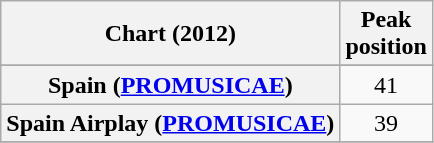<table class="wikitable sortable plainrowheaders">
<tr>
<th>Chart (2012)</th>
<th>Peak<br>position</th>
</tr>
<tr>
</tr>
<tr>
<th scope="row">Spain (<a href='#'>PROMUSICAE</a>)</th>
<td style="text-align:center;">41</td>
</tr>
<tr>
<th scope="row">Spain Airplay (<a href='#'>PROMUSICAE</a>)</th>
<td style="text-align:center;">39</td>
</tr>
<tr>
</tr>
</table>
